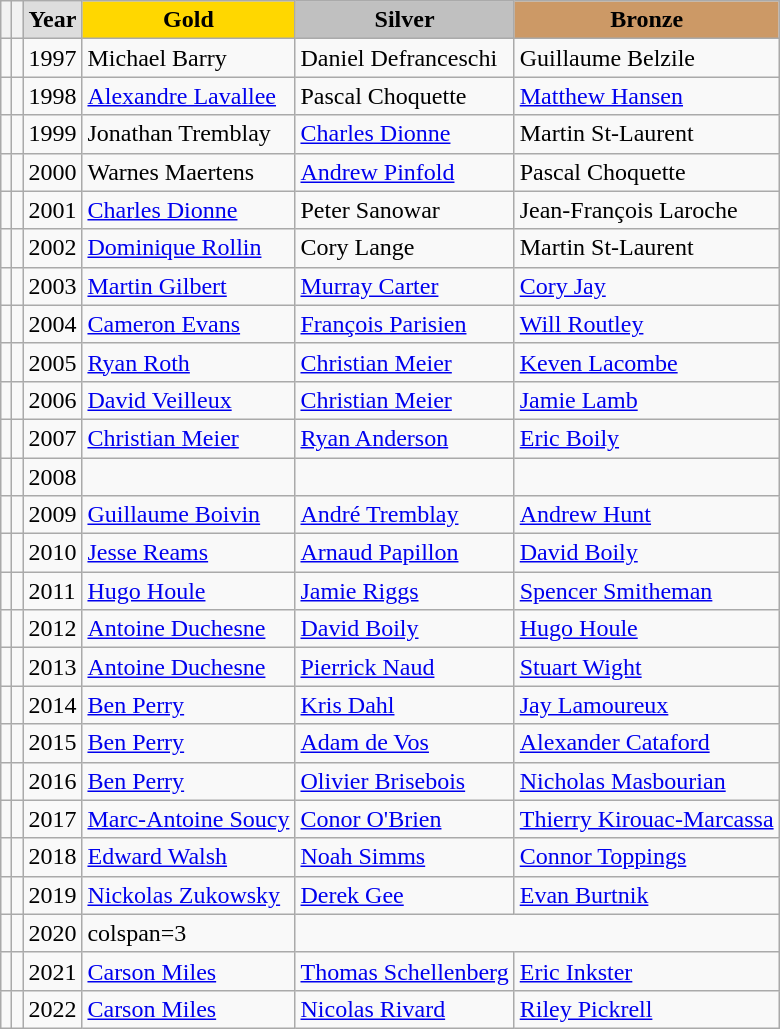<table class="wikitable">
<tr>
<th></th>
<th></th>
<th style="background:#DDDDDD;">Year</th>
<th style="background:gold;">Gold</th>
<th style="background:silver;">Silver</th>
<th style="background:#cc9966;">Bronze</th>
</tr>
<tr>
<td></td>
<td></td>
<td>1997</td>
<td>Michael Barry</td>
<td>Daniel Defranceschi</td>
<td>Guillaume Belzile</td>
</tr>
<tr>
<td></td>
<td></td>
<td>1998</td>
<td><a href='#'>Alexandre Lavallee</a></td>
<td>Pascal Choquette</td>
<td><a href='#'>Matthew Hansen</a></td>
</tr>
<tr>
<td></td>
<td></td>
<td>1999</td>
<td>Jonathan Tremblay</td>
<td><a href='#'>Charles Dionne</a></td>
<td>Martin St-Laurent</td>
</tr>
<tr>
<td></td>
<td></td>
<td>2000</td>
<td>Warnes Maertens</td>
<td><a href='#'>Andrew Pinfold</a></td>
<td>Pascal Choquette</td>
</tr>
<tr>
<td></td>
<td></td>
<td>2001</td>
<td><a href='#'>Charles Dionne</a></td>
<td>Peter Sanowar</td>
<td>Jean-François Laroche</td>
</tr>
<tr>
<td></td>
<td></td>
<td>2002</td>
<td><a href='#'>Dominique Rollin</a></td>
<td>Cory Lange</td>
<td>Martin St-Laurent</td>
</tr>
<tr>
<td></td>
<td></td>
<td>2003</td>
<td><a href='#'>Martin Gilbert</a></td>
<td><a href='#'>Murray Carter</a></td>
<td><a href='#'>Cory Jay</a></td>
</tr>
<tr>
<td></td>
<td></td>
<td>2004</td>
<td><a href='#'>Cameron Evans</a></td>
<td><a href='#'>François Parisien</a></td>
<td><a href='#'>Will Routley</a></td>
</tr>
<tr>
<td></td>
<td></td>
<td>2005</td>
<td><a href='#'>Ryan Roth</a></td>
<td><a href='#'>Christian Meier</a></td>
<td><a href='#'>Keven Lacombe</a></td>
</tr>
<tr>
<td></td>
<td></td>
<td>2006</td>
<td><a href='#'>David Veilleux</a></td>
<td><a href='#'>Christian Meier</a></td>
<td><a href='#'>Jamie Lamb</a></td>
</tr>
<tr>
<td></td>
<td></td>
<td>2007</td>
<td><a href='#'>Christian Meier</a></td>
<td><a href='#'>Ryan Anderson</a></td>
<td><a href='#'>Eric Boily</a></td>
</tr>
<tr>
<td></td>
<td></td>
<td>2008</td>
<td></td>
<td></td>
<td></td>
</tr>
<tr>
<td></td>
<td></td>
<td>2009</td>
<td><a href='#'>Guillaume Boivin</a></td>
<td><a href='#'>André Tremblay</a></td>
<td><a href='#'>Andrew Hunt</a></td>
</tr>
<tr>
<td></td>
<td></td>
<td>2010</td>
<td><a href='#'>Jesse Reams</a></td>
<td><a href='#'>Arnaud Papillon</a></td>
<td><a href='#'>David Boily</a></td>
</tr>
<tr>
<td></td>
<td></td>
<td>2011</td>
<td><a href='#'>Hugo Houle</a></td>
<td><a href='#'>Jamie Riggs</a></td>
<td><a href='#'>Spencer Smitheman</a></td>
</tr>
<tr>
<td></td>
<td></td>
<td>2012</td>
<td><a href='#'>Antoine Duchesne</a></td>
<td><a href='#'>David Boily</a></td>
<td><a href='#'>Hugo Houle</a></td>
</tr>
<tr>
<td></td>
<td></td>
<td>2013</td>
<td><a href='#'>Antoine Duchesne</a></td>
<td><a href='#'>Pierrick Naud</a></td>
<td><a href='#'>Stuart Wight</a></td>
</tr>
<tr>
<td></td>
<td></td>
<td>2014</td>
<td><a href='#'>Ben Perry</a></td>
<td><a href='#'>Kris Dahl</a></td>
<td><a href='#'>Jay Lamoureux</a></td>
</tr>
<tr>
<td></td>
<td></td>
<td>2015</td>
<td><a href='#'>Ben Perry</a></td>
<td><a href='#'>Adam de Vos</a></td>
<td><a href='#'>Alexander Cataford</a></td>
</tr>
<tr>
<td></td>
<td></td>
<td>2016</td>
<td><a href='#'>Ben Perry</a></td>
<td><a href='#'>Olivier Brisebois</a></td>
<td><a href='#'>Nicholas Masbourian</a></td>
</tr>
<tr>
<td></td>
<td></td>
<td>2017</td>
<td><a href='#'>Marc-Antoine Soucy</a></td>
<td><a href='#'>Conor O'Brien</a></td>
<td><a href='#'>Thierry Kirouac-Marcassa</a></td>
</tr>
<tr>
<td></td>
<td></td>
<td>2018</td>
<td><a href='#'>Edward Walsh</a></td>
<td><a href='#'>Noah Simms</a></td>
<td><a href='#'>Connor Toppings</a></td>
</tr>
<tr>
<td></td>
<td></td>
<td>2019</td>
<td><a href='#'>Nickolas Zukowsky</a></td>
<td><a href='#'>Derek Gee</a></td>
<td><a href='#'>Evan Burtnik</a></td>
</tr>
<tr>
<td></td>
<td></td>
<td>2020</td>
<td>colspan=3 </td>
</tr>
<tr>
<td></td>
<td></td>
<td>2021</td>
<td><a href='#'>Carson Miles</a></td>
<td><a href='#'>Thomas Schellenberg</a></td>
<td><a href='#'>Eric Inkster</a></td>
</tr>
<tr>
<td></td>
<td></td>
<td>2022</td>
<td><a href='#'>Carson Miles</a></td>
<td><a href='#'>Nicolas Rivard</a></td>
<td><a href='#'>Riley Pickrell</a></td>
</tr>
</table>
